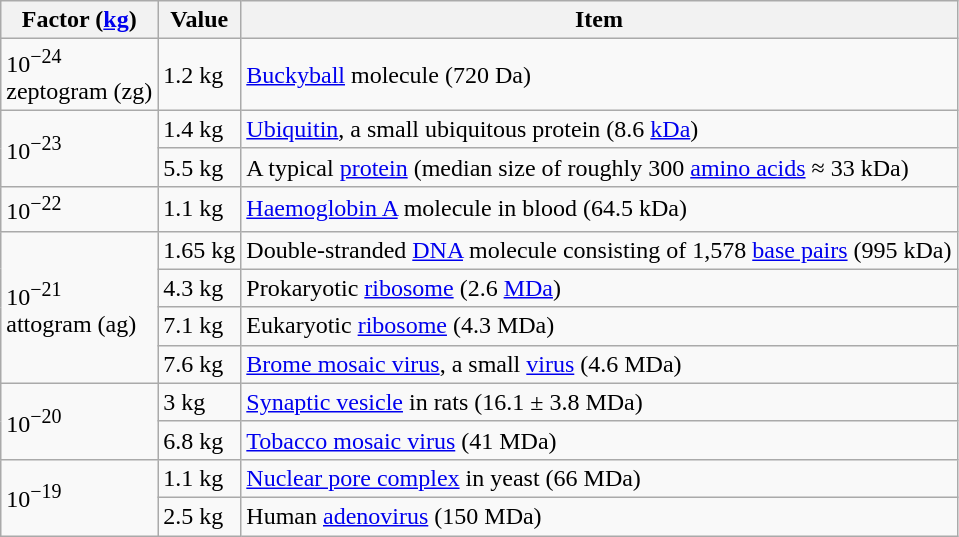<table class="wikitable sortable">
<tr>
<th>Factor (<a href='#'>kg</a>)</th>
<th>Value</th>
<th>Item</th>
</tr>
<tr>
<td>10<sup>−24</sup><br>zeptogram (zg)</td>
<td>1.2 kg</td>
<td><a href='#'>Buckyball</a> molecule (720 Da)</td>
</tr>
<tr>
<td rowspan=2>10<sup>−23</sup></td>
<td>1.4 kg</td>
<td><a href='#'>Ubiquitin</a>, a small ubiquitous protein (8.6 <a href='#'>kDa</a>)</td>
</tr>
<tr>
<td>5.5 kg</td>
<td>A typical <a href='#'>protein</a> (median size of roughly 300 <a href='#'>amino acids</a> ≈ 33 kDa)</td>
</tr>
<tr>
<td>10<sup>−22</sup></td>
<td>1.1 kg</td>
<td><a href='#'>Haemoglobin A</a> molecule in blood (64.5 kDa)</td>
</tr>
<tr>
<td rowspan=4>10<sup>−21</sup><br>attogram (ag)</td>
<td>1.65 kg</td>
<td>Double-stranded <a href='#'>DNA</a> molecule consisting of 1,578 <a href='#'>base pairs</a> (995 kDa)</td>
</tr>
<tr>
<td>4.3 kg</td>
<td>Prokaryotic <a href='#'>ribosome</a> (2.6 <a href='#'>MDa</a>)</td>
</tr>
<tr>
<td>7.1 kg</td>
<td>Eukaryotic <a href='#'>ribosome</a> (4.3 MDa)</td>
</tr>
<tr>
<td>7.6 kg</td>
<td><a href='#'>Brome mosaic virus</a>, a small <a href='#'>virus</a> (4.6 MDa)</td>
</tr>
<tr>
<td rowspan=2>10<sup>−20</sup></td>
<td>3 kg</td>
<td><a href='#'>Synaptic vesicle</a> in rats (16.1 ± 3.8 MDa)</td>
</tr>
<tr>
<td>6.8 kg</td>
<td><a href='#'>Tobacco mosaic virus</a> (41 MDa)</td>
</tr>
<tr>
<td rowspan=2>10<sup>−19</sup></td>
<td>1.1 kg</td>
<td><a href='#'>Nuclear pore complex</a> in yeast (66 MDa)</td>
</tr>
<tr>
<td>2.5 kg</td>
<td>Human <a href='#'>adenovirus</a> (150 MDa)</td>
</tr>
</table>
